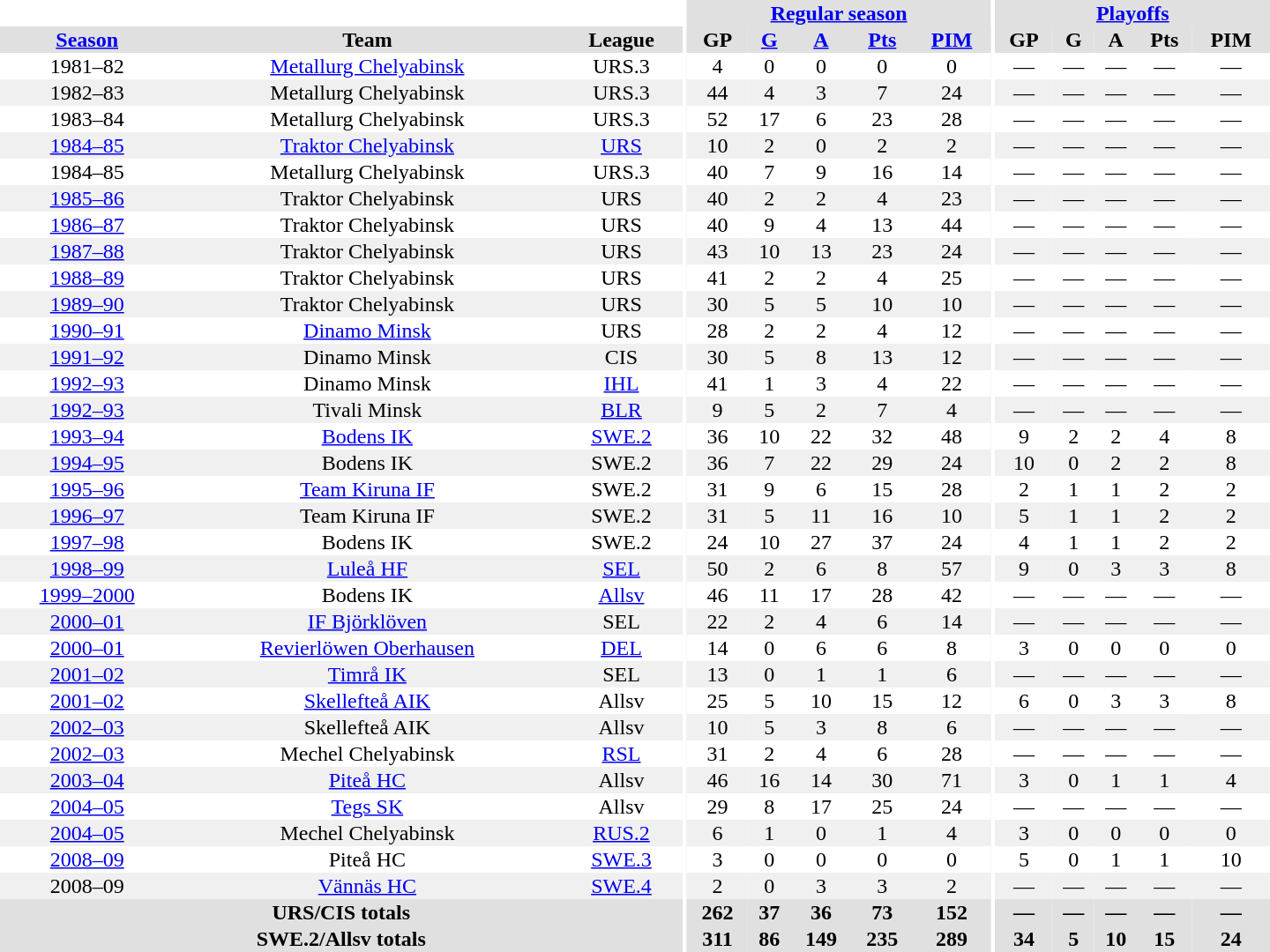<table border="0" cellpadding="1" cellspacing="0" style="text-align:center; width:60em">
<tr bgcolor="#e0e0e0">
<th colspan="3" bgcolor="#ffffff"></th>
<th rowspan="99" bgcolor="#ffffff"></th>
<th colspan="5"><a href='#'>Regular season</a></th>
<th rowspan="99" bgcolor="#ffffff"></th>
<th colspan="5"><a href='#'>Playoffs</a></th>
</tr>
<tr bgcolor="#e0e0e0">
<th><a href='#'>Season</a></th>
<th>Team</th>
<th>League</th>
<th>GP</th>
<th><a href='#'>G</a></th>
<th><a href='#'>A</a></th>
<th><a href='#'>Pts</a></th>
<th><a href='#'>PIM</a></th>
<th>GP</th>
<th>G</th>
<th>A</th>
<th>Pts</th>
<th>PIM</th>
</tr>
<tr>
<td>1981–82</td>
<td><a href='#'>Metallurg Chelyabinsk</a></td>
<td>URS.3</td>
<td>4</td>
<td>0</td>
<td>0</td>
<td>0</td>
<td>0</td>
<td>—</td>
<td>—</td>
<td>—</td>
<td>—</td>
<td>—</td>
</tr>
<tr bgcolor="#f0f0f0">
<td>1982–83</td>
<td>Metallurg Chelyabinsk</td>
<td>URS.3</td>
<td>44</td>
<td>4</td>
<td>3</td>
<td>7</td>
<td>24</td>
<td>—</td>
<td>—</td>
<td>—</td>
<td>—</td>
<td>—</td>
</tr>
<tr>
<td>1983–84</td>
<td>Metallurg Chelyabinsk</td>
<td>URS.3</td>
<td>52</td>
<td>17</td>
<td>6</td>
<td>23</td>
<td>28</td>
<td>—</td>
<td>—</td>
<td>—</td>
<td>—</td>
<td>—</td>
</tr>
<tr bgcolor="#f0f0f0">
<td><a href='#'>1984–85</a></td>
<td><a href='#'>Traktor Chelyabinsk</a></td>
<td><a href='#'>URS</a></td>
<td>10</td>
<td>2</td>
<td>0</td>
<td>2</td>
<td>2</td>
<td>—</td>
<td>—</td>
<td>—</td>
<td>—</td>
<td>—</td>
</tr>
<tr>
<td>1984–85</td>
<td>Metallurg Chelyabinsk</td>
<td>URS.3</td>
<td>40</td>
<td>7</td>
<td>9</td>
<td>16</td>
<td>14</td>
<td>—</td>
<td>—</td>
<td>—</td>
<td>—</td>
<td>—</td>
</tr>
<tr bgcolor="#f0f0f0">
<td><a href='#'>1985–86</a></td>
<td>Traktor Chelyabinsk</td>
<td>URS</td>
<td>40</td>
<td>2</td>
<td>2</td>
<td>4</td>
<td>23</td>
<td>—</td>
<td>—</td>
<td>—</td>
<td>—</td>
<td>—</td>
</tr>
<tr>
<td><a href='#'>1986–87</a></td>
<td>Traktor Chelyabinsk</td>
<td>URS</td>
<td>40</td>
<td>9</td>
<td>4</td>
<td>13</td>
<td>44</td>
<td>—</td>
<td>—</td>
<td>—</td>
<td>—</td>
<td>—</td>
</tr>
<tr bgcolor="#f0f0f0">
<td><a href='#'>1987–88</a></td>
<td>Traktor Chelyabinsk</td>
<td>URS</td>
<td>43</td>
<td>10</td>
<td>13</td>
<td>23</td>
<td>24</td>
<td>—</td>
<td>—</td>
<td>—</td>
<td>—</td>
<td>—</td>
</tr>
<tr>
<td><a href='#'>1988–89</a></td>
<td>Traktor Chelyabinsk</td>
<td>URS</td>
<td>41</td>
<td>2</td>
<td>2</td>
<td>4</td>
<td>25</td>
<td>—</td>
<td>—</td>
<td>—</td>
<td>—</td>
<td>—</td>
</tr>
<tr bgcolor="#f0f0f0">
<td><a href='#'>1989–90</a></td>
<td>Traktor Chelyabinsk</td>
<td>URS</td>
<td>30</td>
<td>5</td>
<td>5</td>
<td>10</td>
<td>10</td>
<td>—</td>
<td>—</td>
<td>—</td>
<td>—</td>
<td>—</td>
</tr>
<tr>
<td><a href='#'>1990–91</a></td>
<td><a href='#'>Dinamo Minsk</a></td>
<td>URS</td>
<td>28</td>
<td>2</td>
<td>2</td>
<td>4</td>
<td>12</td>
<td>—</td>
<td>—</td>
<td>—</td>
<td>—</td>
<td>—</td>
</tr>
<tr bgcolor="#f0f0f0">
<td><a href='#'>1991–92</a></td>
<td>Dinamo Minsk</td>
<td>CIS</td>
<td>30</td>
<td>5</td>
<td>8</td>
<td>13</td>
<td>12</td>
<td>—</td>
<td>—</td>
<td>—</td>
<td>—</td>
<td>—</td>
</tr>
<tr>
<td><a href='#'>1992–93</a></td>
<td>Dinamo Minsk</td>
<td><a href='#'>IHL</a></td>
<td>41</td>
<td>1</td>
<td>3</td>
<td>4</td>
<td>22</td>
<td>—</td>
<td>—</td>
<td>—</td>
<td>—</td>
<td>—</td>
</tr>
<tr bgcolor="#f0f0f0">
<td><a href='#'>1992–93</a></td>
<td>Tivali Minsk</td>
<td><a href='#'>BLR</a></td>
<td>9</td>
<td>5</td>
<td>2</td>
<td>7</td>
<td>4</td>
<td>—</td>
<td>—</td>
<td>—</td>
<td>—</td>
<td>—</td>
</tr>
<tr>
<td><a href='#'>1993–94</a></td>
<td><a href='#'>Bodens IK</a></td>
<td><a href='#'>SWE.2</a></td>
<td>36</td>
<td>10</td>
<td>22</td>
<td>32</td>
<td>48</td>
<td>9</td>
<td>2</td>
<td>2</td>
<td>4</td>
<td>8</td>
</tr>
<tr bgcolor="#f0f0f0">
<td><a href='#'>1994–95</a></td>
<td>Bodens IK</td>
<td>SWE.2</td>
<td>36</td>
<td>7</td>
<td>22</td>
<td>29</td>
<td>24</td>
<td>10</td>
<td>0</td>
<td>2</td>
<td>2</td>
<td>8</td>
</tr>
<tr>
<td><a href='#'>1995–96</a></td>
<td><a href='#'>Team Kiruna IF</a></td>
<td>SWE.2</td>
<td>31</td>
<td>9</td>
<td>6</td>
<td>15</td>
<td>28</td>
<td>2</td>
<td>1</td>
<td>1</td>
<td>2</td>
<td>2</td>
</tr>
<tr bgcolor="#f0f0f0">
<td><a href='#'>1996–97</a></td>
<td>Team Kiruna IF</td>
<td>SWE.2</td>
<td>31</td>
<td>5</td>
<td>11</td>
<td>16</td>
<td>10</td>
<td>5</td>
<td>1</td>
<td>1</td>
<td>2</td>
<td>2</td>
</tr>
<tr>
<td><a href='#'>1997–98</a></td>
<td>Bodens IK</td>
<td>SWE.2</td>
<td>24</td>
<td>10</td>
<td>27</td>
<td>37</td>
<td>24</td>
<td>4</td>
<td>1</td>
<td>1</td>
<td>2</td>
<td>2</td>
</tr>
<tr bgcolor="#f0f0f0">
<td><a href='#'>1998–99</a></td>
<td><a href='#'>Luleå HF</a></td>
<td><a href='#'>SEL</a></td>
<td>50</td>
<td>2</td>
<td>6</td>
<td>8</td>
<td>57</td>
<td>9</td>
<td>0</td>
<td>3</td>
<td>3</td>
<td>8</td>
</tr>
<tr>
<td><a href='#'>1999–2000</a></td>
<td>Bodens IK</td>
<td><a href='#'>Allsv</a></td>
<td>46</td>
<td>11</td>
<td>17</td>
<td>28</td>
<td>42</td>
<td>—</td>
<td>—</td>
<td>—</td>
<td>—</td>
<td>—</td>
</tr>
<tr bgcolor="#f0f0f0">
<td><a href='#'>2000–01</a></td>
<td><a href='#'>IF Björklöven</a></td>
<td>SEL</td>
<td>22</td>
<td>2</td>
<td>4</td>
<td>6</td>
<td>14</td>
<td>—</td>
<td>—</td>
<td>—</td>
<td>—</td>
<td>—</td>
</tr>
<tr>
<td><a href='#'>2000–01</a></td>
<td><a href='#'>Revierlöwen Oberhausen</a></td>
<td><a href='#'>DEL</a></td>
<td>14</td>
<td>0</td>
<td>6</td>
<td>6</td>
<td>8</td>
<td>3</td>
<td>0</td>
<td>0</td>
<td>0</td>
<td>0</td>
</tr>
<tr bgcolor="#f0f0f0">
<td><a href='#'>2001–02</a></td>
<td><a href='#'>Timrå IK</a></td>
<td>SEL</td>
<td>13</td>
<td>0</td>
<td>1</td>
<td>1</td>
<td>6</td>
<td>—</td>
<td>—</td>
<td>—</td>
<td>—</td>
<td>—</td>
</tr>
<tr>
<td><a href='#'>2001–02</a></td>
<td><a href='#'>Skellefteå AIK</a></td>
<td>Allsv</td>
<td>25</td>
<td>5</td>
<td>10</td>
<td>15</td>
<td>12</td>
<td>6</td>
<td>0</td>
<td>3</td>
<td>3</td>
<td>8</td>
</tr>
<tr bgcolor="#f0f0f0">
<td><a href='#'>2002–03</a></td>
<td>Skellefteå AIK</td>
<td>Allsv</td>
<td>10</td>
<td>5</td>
<td>3</td>
<td>8</td>
<td>6</td>
<td>—</td>
<td>—</td>
<td>—</td>
<td>—</td>
<td>—</td>
</tr>
<tr>
<td><a href='#'>2002–03</a></td>
<td>Mechel Chelyabinsk</td>
<td><a href='#'>RSL</a></td>
<td>31</td>
<td>2</td>
<td>4</td>
<td>6</td>
<td>28</td>
<td>—</td>
<td>—</td>
<td>—</td>
<td>—</td>
<td>—</td>
</tr>
<tr bgcolor="#f0f0f0">
<td><a href='#'>2003–04</a></td>
<td><a href='#'>Piteå HC</a></td>
<td>Allsv</td>
<td>46</td>
<td>16</td>
<td>14</td>
<td>30</td>
<td>71</td>
<td>3</td>
<td>0</td>
<td>1</td>
<td>1</td>
<td>4</td>
</tr>
<tr>
<td><a href='#'>2004–05</a></td>
<td><a href='#'>Tegs SK</a></td>
<td>Allsv</td>
<td>29</td>
<td>8</td>
<td>17</td>
<td>25</td>
<td>24</td>
<td>—</td>
<td>—</td>
<td>—</td>
<td>—</td>
<td>—</td>
</tr>
<tr bgcolor="#f0f0f0">
<td><a href='#'>2004–05</a></td>
<td>Mechel Chelyabinsk</td>
<td><a href='#'>RUS.2</a></td>
<td>6</td>
<td>1</td>
<td>0</td>
<td>1</td>
<td>4</td>
<td>3</td>
<td>0</td>
<td>0</td>
<td>0</td>
<td>0</td>
</tr>
<tr>
<td><a href='#'>2008–09</a></td>
<td>Piteå HC</td>
<td><a href='#'>SWE.3</a></td>
<td>3</td>
<td>0</td>
<td>0</td>
<td>0</td>
<td>0</td>
<td>5</td>
<td>0</td>
<td>1</td>
<td>1</td>
<td>10</td>
</tr>
<tr bgcolor="#f0f0f0">
<td>2008–09</td>
<td><a href='#'>Vännäs HC</a></td>
<td><a href='#'>SWE.4</a></td>
<td>2</td>
<td>0</td>
<td>3</td>
<td>3</td>
<td>2</td>
<td>—</td>
<td>—</td>
<td>—</td>
<td>—</td>
<td>—</td>
</tr>
<tr bgcolor="#e0e0e0">
<th colspan="3">URS/CIS totals</th>
<th>262</th>
<th>37</th>
<th>36</th>
<th>73</th>
<th>152</th>
<th>—</th>
<th>—</th>
<th>—</th>
<th>—</th>
<th>—</th>
</tr>
<tr bgcolor="#e0e0e0">
<th colspan="3">SWE.2/Allsv totals</th>
<th>311</th>
<th>86</th>
<th>149</th>
<th>235</th>
<th>289</th>
<th>34</th>
<th>5</th>
<th>10</th>
<th>15</th>
<th>24</th>
</tr>
</table>
